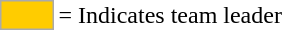<table>
<tr>
<td style="background:#fc0; border:1px solid #aaa; width:2em;"></td>
<td>= Indicates team leader</td>
</tr>
</table>
